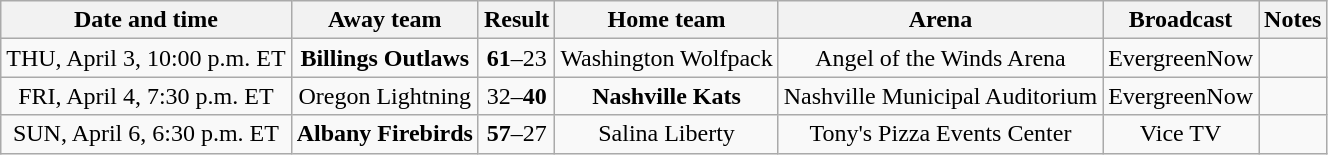<table class="wikitable" style="text-align:center;">
<tr>
<th>Date and time</th>
<th>Away team</th>
<th>Result</th>
<th>Home team</th>
<th>Arena</th>
<th>Broadcast</th>
<th>Notes</th>
</tr>
<tr>
<td>THU, April 3, 10:00 p.m. ET</td>
<td><strong>Billings Outlaws</strong></td>
<td><strong>61</strong>–23</td>
<td>Washington Wolfpack</td>
<td>Angel of the Winds Arena</td>
<td>EvergreenNow</td>
<td></td>
</tr>
<tr>
<td>FRI, April 4, 7:30 p.m. ET</td>
<td>Oregon Lightning</td>
<td>32–<strong>40</strong></td>
<td><strong>Nashville Kats</strong></td>
<td>Nashville Municipal Auditorium</td>
<td>EvergreenNow</td>
<td></td>
</tr>
<tr>
<td>SUN, April 6, 6:30 p.m. ET</td>
<td><strong>Albany Firebirds</strong></td>
<td><strong>57</strong>–27</td>
<td>Salina Liberty</td>
<td>Tony's Pizza Events Center</td>
<td>Vice TV</td>
<td></td>
</tr>
</table>
